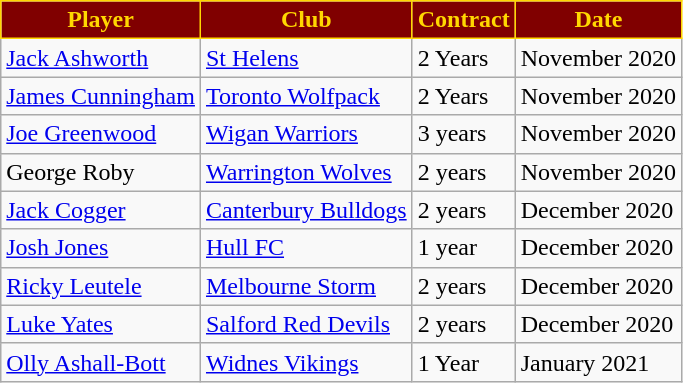<table class="wikitable">
<tr>
<th scope="col" style="background:#800000; color:gold; border:solid gold 1px">Player</th>
<th scope="col" style="background:#800000; color:gold; border:solid gold 1px">Club</th>
<th scope="col" style="background:#800000; color:gold; border:solid gold 1px">Contract</th>
<th scope="col" style="background:#800000; color:gold; border:solid gold 1px">Date</th>
</tr>
<tr>
<td> <a href='#'>Jack Ashworth</a></td>
<td><a href='#'>St Helens</a></td>
<td>2 Years</td>
<td>November 2020</td>
</tr>
<tr>
<td> <a href='#'>James Cunningham</a></td>
<td><a href='#'>Toronto Wolfpack</a></td>
<td>2 Years</td>
<td>November 2020</td>
</tr>
<tr>
<td> <a href='#'>Joe Greenwood</a></td>
<td><a href='#'>Wigan Warriors</a></td>
<td>3 years</td>
<td>November 2020</td>
</tr>
<tr>
<td> George Roby</td>
<td><a href='#'>Warrington Wolves</a></td>
<td>2 years</td>
<td>November 2020</td>
</tr>
<tr>
<td> <a href='#'>Jack Cogger</a></td>
<td><a href='#'>Canterbury Bulldogs</a></td>
<td>2 years</td>
<td>December 2020</td>
</tr>
<tr>
<td> <a href='#'>Josh Jones</a></td>
<td><a href='#'>Hull FC</a></td>
<td>1 year</td>
<td>December 2020</td>
</tr>
<tr>
<td> <a href='#'>Ricky Leutele</a></td>
<td><a href='#'>Melbourne Storm</a></td>
<td>2 years</td>
<td>December 2020</td>
</tr>
<tr>
<td> <a href='#'>Luke Yates</a></td>
<td><a href='#'>Salford Red Devils</a></td>
<td>2 years</td>
<td>December 2020</td>
</tr>
<tr>
<td> <a href='#'>Olly Ashall-Bott</a></td>
<td><a href='#'>Widnes Vikings</a></td>
<td>1 Year</td>
<td>January 2021</td>
</tr>
</table>
